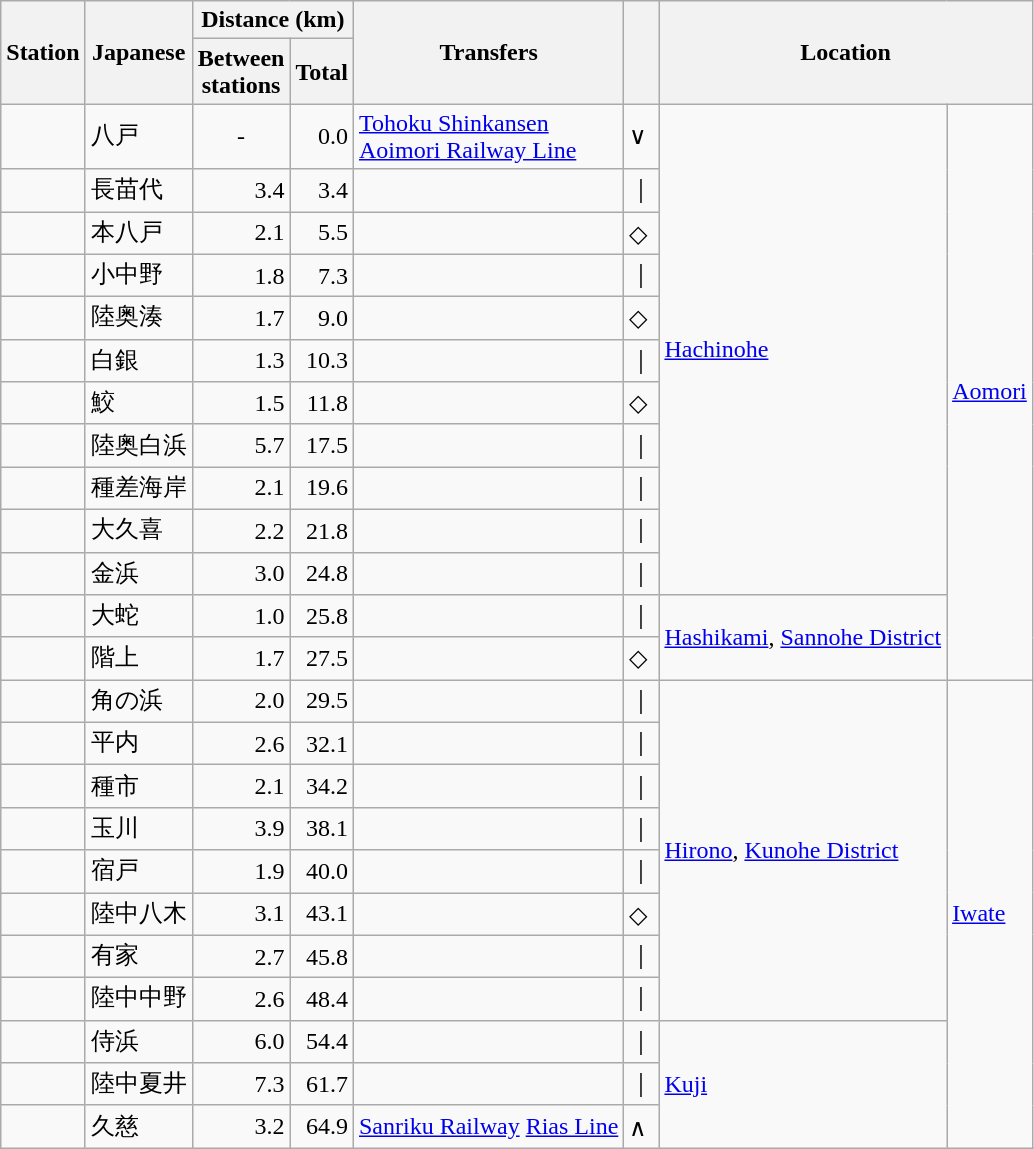<table class="wikitable" rules="all">
<tr>
<th rowspan="2">Station</th>
<th rowspan="2">Japanese</th>
<th colspan="2">Distance (km)</th>
<th rowspan="2">Transfers</th>
<th rowspan="2"> </th>
<th rowspan="2" colspan="2">Location</th>
</tr>
<tr>
<th>Between<br>stations</th>
<th>Total</th>
</tr>
<tr>
<td></td>
<td>八戸</td>
<td style="text-align:center;">-</td>
<td style="text-align:right;">0.0</td>
<td><a href='#'>Tohoku Shinkansen</a><br><a href='#'>Aoimori Railway Line</a></td>
<td>∨</td>
<td rowspan="11"><a href='#'>Hachinohe</a></td>
<td rowspan="13"><a href='#'>Aomori</a></td>
</tr>
<tr>
<td></td>
<td>長苗代</td>
<td style="text-align:right;">3.4</td>
<td style="text-align:right;">3.4</td>
<td> </td>
<td>｜</td>
</tr>
<tr>
<td></td>
<td>本八戸</td>
<td style="text-align:right;">2.1</td>
<td style="text-align:right;">5.5</td>
<td> </td>
<td>◇</td>
</tr>
<tr>
<td></td>
<td>小中野</td>
<td style="text-align:right;">1.8</td>
<td style="text-align:right;">7.3</td>
<td> </td>
<td>｜</td>
</tr>
<tr>
<td></td>
<td>陸奥湊</td>
<td style="text-align:right;">1.7</td>
<td style="text-align:right;">9.0</td>
<td> </td>
<td>◇</td>
</tr>
<tr>
<td></td>
<td>白銀</td>
<td style="text-align:right;">1.3</td>
<td style="text-align:right;">10.3</td>
<td> </td>
<td>｜</td>
</tr>
<tr>
<td></td>
<td>鮫</td>
<td style="text-align:right;">1.5</td>
<td style="text-align:right;">11.8</td>
<td> </td>
<td>◇</td>
</tr>
<tr>
<td></td>
<td>陸奥白浜</td>
<td style="text-align:right;">5.7</td>
<td style="text-align:right;">17.5</td>
<td> </td>
<td>｜</td>
</tr>
<tr>
<td></td>
<td>種差海岸</td>
<td style="text-align:right;">2.1</td>
<td style="text-align:right;">19.6</td>
<td> </td>
<td>｜</td>
</tr>
<tr>
<td></td>
<td>大久喜</td>
<td style="text-align:right;">2.2</td>
<td style="text-align:right;">21.8</td>
<td> </td>
<td>｜</td>
</tr>
<tr>
<td></td>
<td>金浜</td>
<td style="text-align:right;">3.0</td>
<td style="text-align:right;">24.8</td>
<td> </td>
<td>｜</td>
</tr>
<tr>
<td></td>
<td>大蛇</td>
<td style="text-align:right;">1.0</td>
<td style="text-align:right;">25.8</td>
<td style="text-align:right;"> </td>
<td>｜</td>
<td rowspan="2"><a href='#'>Hashikami</a>, <a href='#'>Sannohe District</a></td>
</tr>
<tr>
<td></td>
<td>階上</td>
<td style="text-align:right;">1.7</td>
<td style="text-align:right;">27.5</td>
<td> </td>
<td>◇</td>
</tr>
<tr>
<td></td>
<td>角の浜</td>
<td style="text-align:right;">2.0</td>
<td style="text-align:right;">29.5</td>
<td> </td>
<td>｜</td>
<td rowspan="8"><a href='#'>Hirono</a>, <a href='#'>Kunohe District</a></td>
<td rowspan="11"><a href='#'>Iwate</a></td>
</tr>
<tr>
<td></td>
<td>平内</td>
<td style="text-align:right;">2.6</td>
<td style="text-align:right;">32.1</td>
<td> </td>
<td>｜</td>
</tr>
<tr>
<td></td>
<td>種市</td>
<td style="text-align:right;">2.1</td>
<td style="text-align:right;">34.2</td>
<td> </td>
<td>｜</td>
</tr>
<tr>
<td></td>
<td>玉川</td>
<td style="text-align:right;">3.9</td>
<td style="text-align:right;">38.1</td>
<td> </td>
<td>｜</td>
</tr>
<tr>
<td></td>
<td>宿戸</td>
<td style="text-align:right;">1.9</td>
<td style="text-align:right;">40.0</td>
<td> </td>
<td>｜</td>
</tr>
<tr>
<td></td>
<td>陸中八木</td>
<td style="text-align:right;">3.1</td>
<td style="text-align:right;">43.1</td>
<td> </td>
<td>◇</td>
</tr>
<tr>
<td></td>
<td>有家</td>
<td style="text-align:right;">2.7</td>
<td style="text-align:right;">45.8</td>
<td> </td>
<td>｜</td>
</tr>
<tr>
<td></td>
<td>陸中中野</td>
<td style="text-align:right;">2.6</td>
<td style="text-align:right;">48.4</td>
<td> </td>
<td>｜</td>
</tr>
<tr>
<td></td>
<td>侍浜</td>
<td style="text-align:right;">6.0</td>
<td style="text-align:right;">54.4</td>
<td> </td>
<td>｜</td>
<td rowspan="3"><a href='#'>Kuji</a></td>
</tr>
<tr>
<td></td>
<td>陸中夏井</td>
<td style="text-align:right;">7.3</td>
<td style="text-align:right;">61.7</td>
<td> </td>
<td>｜</td>
</tr>
<tr>
<td></td>
<td>久慈</td>
<td style="text-align:right;">3.2</td>
<td style="text-align:right;">64.9</td>
<td><a href='#'>Sanriku Railway</a> <a href='#'>Rias Line</a></td>
<td>∧</td>
</tr>
</table>
